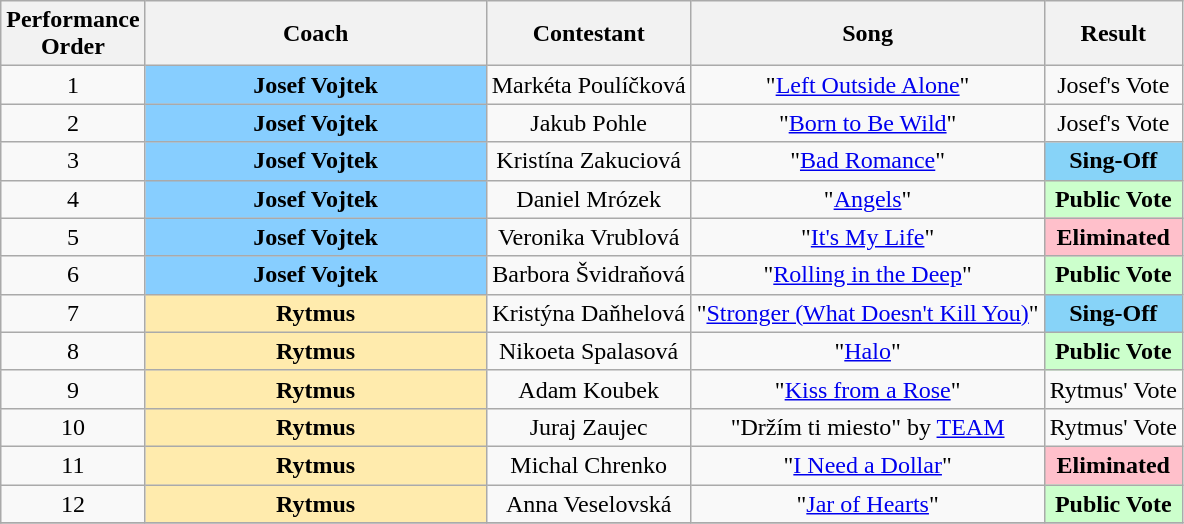<table class="wikitable sortable" style="text-align: center; width: auto;">
<tr>
<th>Performance <br>Order</th>
<th>Coach</th>
<th>Contestant</th>
<th>Song</th>
<th>Result</th>
</tr>
<tr>
<td>1</td>
<th style="background-color:#87CEFF" width="220px">Josef Vojtek</th>
<td>Markéta Poulíčková</td>
<td>"<a href='#'>Left Outside Alone</a>"</td>
<td>Josef's Vote</td>
</tr>
<tr>
<td>2</td>
<th style="background-color:#87CEFF" width="220px">Josef Vojtek</th>
<td>Jakub Pohle</td>
<td>"<a href='#'>Born to Be Wild</a>"</td>
<td>Josef's Vote</td>
</tr>
<tr>
<td>3</td>
<th style="background-color:#87CEFF" width="220px">Josef Vojtek</th>
<td>Kristína Zakuciová</td>
<td>"<a href='#'>Bad Romance</a>"</td>
<th style="background:#87D3F8;">Sing-Off</th>
</tr>
<tr>
<td>4</td>
<th style="background-color:#87CEFF" width="220px">Josef Vojtek</th>
<td>Daniel Mrózek</td>
<td>"<a href='#'>Angels</a>"</td>
<td style="background:#cfc"><strong>Public Vote</strong></td>
</tr>
<tr>
<td>5</td>
<th style="background-color:#87CEFF" width="220px">Josef Vojtek</th>
<td>Veronika Vrublová</td>
<td>"<a href='#'>It's My Life</a>"</td>
<th style="background:pink;">Eliminated</th>
</tr>
<tr>
<td>6</td>
<th style="background-color:#87CEFF" width="220px">Josef Vojtek</th>
<td>Barbora Švidraňová</td>
<td>"<a href='#'>Rolling in the Deep</a>"</td>
<th style="background:#cfc">Public Vote</th>
</tr>
<tr>
<td>7</td>
<th style="background-color:#FFEBAD" width="220px">Rytmus</th>
<td>Kristýna Daňhelová</td>
<td>"<a href='#'>Stronger (What Doesn't Kill You)</a>"</td>
<th style="background:#87D3F8;">Sing-Off</th>
</tr>
<tr>
<td>8</td>
<th style="background-color:#FFEBAD" width="220px">Rytmus</th>
<td>Nikoeta Spalasová</td>
<td>"<a href='#'>Halo</a>"</td>
<th style="background:#cfc">Public Vote</th>
</tr>
<tr>
<td>9</td>
<th style="background-color:#FFEBAD" width="220px">Rytmus</th>
<td>Adam Koubek</td>
<td>"<a href='#'>Kiss from a Rose</a>"</td>
<td>Rytmus' Vote</td>
</tr>
<tr>
<td>10</td>
<th style="background-color:#FFEBAD" width="220px">Rytmus</th>
<td>Juraj Zaujec</td>
<td>"Držím ti miesto" by <a href='#'>TEAM</a></td>
<td>Rytmus' Vote</td>
</tr>
<tr>
<td>11</td>
<th style="background-color:#FFEBAD" width="220px">Rytmus</th>
<td>Michal Chrenko</td>
<td>"<a href='#'>I Need a Dollar</a>"</td>
<th style="background:pink;">Eliminated</th>
</tr>
<tr>
<td>12</td>
<th style="background-color:#FFEBAD" width="220px">Rytmus</th>
<td>Anna Veselovská</td>
<td>"<a href='#'>Jar of Hearts</a>"</td>
<th style="background:#cfc">Public Vote</th>
</tr>
<tr>
</tr>
</table>
